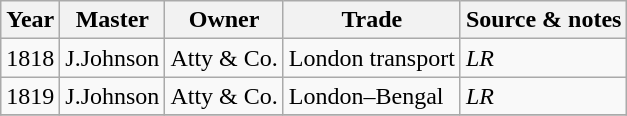<table class=" wikitable">
<tr>
<th>Year</th>
<th>Master</th>
<th>Owner</th>
<th>Trade</th>
<th>Source & notes</th>
</tr>
<tr>
<td>1818</td>
<td>J.Johnson</td>
<td>Atty & Co.</td>
<td>London transport</td>
<td><em>LR</em></td>
</tr>
<tr>
<td>1819</td>
<td>J.Johnson</td>
<td>Atty & Co.</td>
<td>London–Bengal</td>
<td><em>LR</em></td>
</tr>
<tr>
</tr>
</table>
